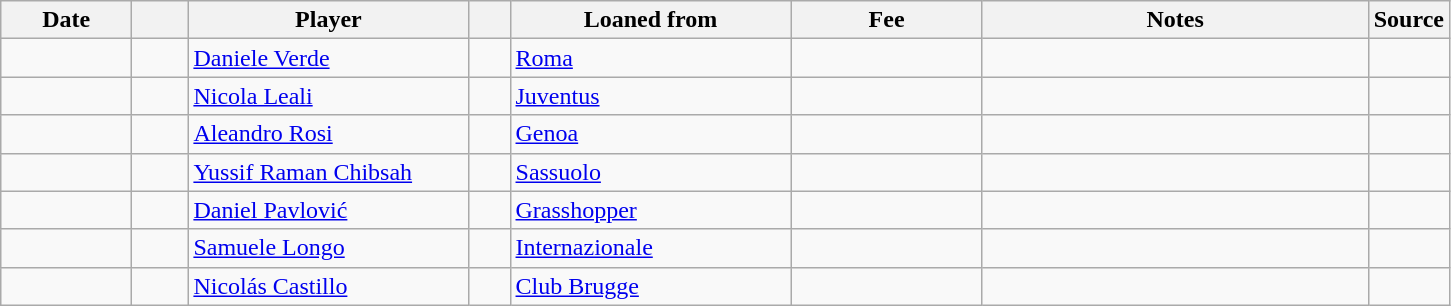<table class="wikitable sortable">
<tr>
<th style="width:80px;">Date</th>
<th style="width:30px;"></th>
<th style="width:180px;">Player</th>
<th style="width:20px;"></th>
<th style="width:180px;">Loaned from</th>
<th style="width:120px;" class="unsortable">Fee</th>
<th style="width:250px;" class="unsortable">Notes</th>
<th style="width:20px;">Source</th>
</tr>
<tr>
<td></td>
<td align=center></td>
<td> <a href='#'>Daniele Verde</a></td>
<td align=center></td>
<td> <a href='#'>Roma</a></td>
<td align=center></td>
<td align=center></td>
<td></td>
</tr>
<tr>
<td></td>
<td align=center></td>
<td> <a href='#'>Nicola Leali</a></td>
<td align=center></td>
<td> <a href='#'>Juventus</a></td>
<td align=center></td>
<td align=center></td>
<td></td>
</tr>
<tr>
<td></td>
<td align=center></td>
<td> <a href='#'>Aleandro Rosi</a></td>
<td align=center></td>
<td> <a href='#'>Genoa</a></td>
<td align=center></td>
<td align=center></td>
<td></td>
</tr>
<tr>
<td></td>
<td align=center></td>
<td> <a href='#'>Yussif Raman Chibsah</a></td>
<td align=center></td>
<td> <a href='#'>Sassuolo</a></td>
<td align=center></td>
<td align=center></td>
<td></td>
</tr>
<tr>
<td></td>
<td align=center></td>
<td> <a href='#'>Daniel Pavlović</a></td>
<td align=center></td>
<td> <a href='#'>Grasshopper</a></td>
<td align=center></td>
<td align=center></td>
<td></td>
</tr>
<tr>
<td></td>
<td align=center></td>
<td> <a href='#'>Samuele Longo</a></td>
<td align=center></td>
<td> <a href='#'>Internazionale</a></td>
<td align=center></td>
<td align=center></td>
<td></td>
</tr>
<tr>
<td></td>
<td align=center></td>
<td> <a href='#'>Nicolás Castillo</a></td>
<td align=center></td>
<td> <a href='#'>Club Brugge</a></td>
<td align=center></td>
<td align=center></td>
<td></td>
</tr>
</table>
